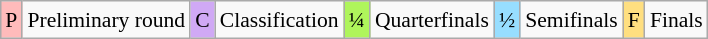<table class="wikitable" style="margin:0.5em auto; font-size:90%; line-height:1.25em; text-align:center;">
<tr>
<td bgcolor="#FFBBBB" align=center>P</td>
<td>Preliminary round</td>
<td bgcolor="#D0A9F5" align=center>C</td>
<td>Classification</td>
<td bgcolor="#AFF55B" align=center>¼</td>
<td>Quarterfinals</td>
<td bgcolor="#97DEFF" align=center>½</td>
<td>Semifinals</td>
<td bgcolor="#FFDF80" align=center>F</td>
<td>Finals</td>
</tr>
</table>
